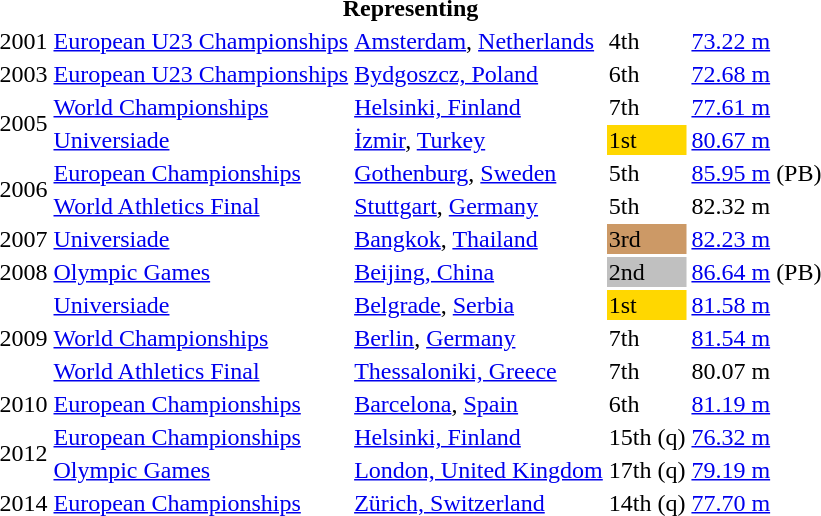<table>
<tr>
<th colspan="5">Representing </th>
</tr>
<tr>
<td>2001</td>
<td><a href='#'>European U23 Championships</a></td>
<td><a href='#'>Amsterdam</a>, <a href='#'>Netherlands</a></td>
<td>4th</td>
<td><a href='#'>73.22 m</a></td>
</tr>
<tr>
<td>2003</td>
<td><a href='#'>European U23 Championships</a></td>
<td><a href='#'>Bydgoszcz, Poland</a></td>
<td>6th</td>
<td><a href='#'>72.68 m</a></td>
</tr>
<tr>
<td rowspan=2>2005</td>
<td><a href='#'>World Championships</a></td>
<td><a href='#'>Helsinki, Finland</a></td>
<td>7th</td>
<td><a href='#'>77.61 m</a></td>
</tr>
<tr>
<td><a href='#'>Universiade</a></td>
<td><a href='#'>İzmir</a>, <a href='#'>Turkey</a></td>
<td bgcolor=gold>1st</td>
<td><a href='#'>80.67 m</a></td>
</tr>
<tr>
<td rowspan=2>2006</td>
<td><a href='#'>European Championships</a></td>
<td><a href='#'>Gothenburg</a>, <a href='#'>Sweden</a></td>
<td>5th</td>
<td><a href='#'>85.95 m</a> (PB)</td>
</tr>
<tr>
<td><a href='#'>World Athletics Final</a></td>
<td><a href='#'>Stuttgart</a>, <a href='#'>Germany</a></td>
<td>5th</td>
<td>82.32 m</td>
</tr>
<tr>
<td>2007</td>
<td><a href='#'>Universiade</a></td>
<td><a href='#'>Bangkok</a>, <a href='#'>Thailand</a></td>
<td bgcolor=cc9966>3rd</td>
<td><a href='#'>82.23 m</a></td>
</tr>
<tr>
<td>2008</td>
<td><a href='#'>Olympic Games</a></td>
<td><a href='#'>Beijing, China</a></td>
<td bgcolor=silver>2nd</td>
<td><a href='#'>86.64 m</a> (PB)</td>
</tr>
<tr>
<td rowspan=3>2009</td>
<td><a href='#'>Universiade</a></td>
<td><a href='#'>Belgrade</a>, <a href='#'>Serbia</a></td>
<td bgcolor=gold>1st</td>
<td><a href='#'>81.58 m</a></td>
</tr>
<tr>
<td><a href='#'>World Championships</a></td>
<td><a href='#'>Berlin</a>, <a href='#'>Germany</a></td>
<td>7th</td>
<td><a href='#'>81.54 m</a></td>
</tr>
<tr>
<td><a href='#'>World Athletics Final</a></td>
<td><a href='#'>Thessaloniki, Greece</a></td>
<td>7th</td>
<td>80.07 m</td>
</tr>
<tr>
<td>2010</td>
<td><a href='#'>European Championships</a></td>
<td><a href='#'>Barcelona</a>, <a href='#'>Spain</a></td>
<td>6th</td>
<td><a href='#'>81.19 m</a></td>
</tr>
<tr>
<td rowspan=2>2012</td>
<td><a href='#'>European Championships</a></td>
<td><a href='#'>Helsinki, Finland</a></td>
<td>15th (q)</td>
<td><a href='#'>76.32 m</a></td>
</tr>
<tr>
<td><a href='#'>Olympic Games</a></td>
<td><a href='#'>London, United Kingdom</a></td>
<td>17th (q)</td>
<td><a href='#'>79.19 m</a></td>
</tr>
<tr>
<td>2014</td>
<td><a href='#'>European Championships</a></td>
<td><a href='#'>Zürich, Switzerland</a></td>
<td>14th (q)</td>
<td><a href='#'>77.70 m</a></td>
</tr>
</table>
